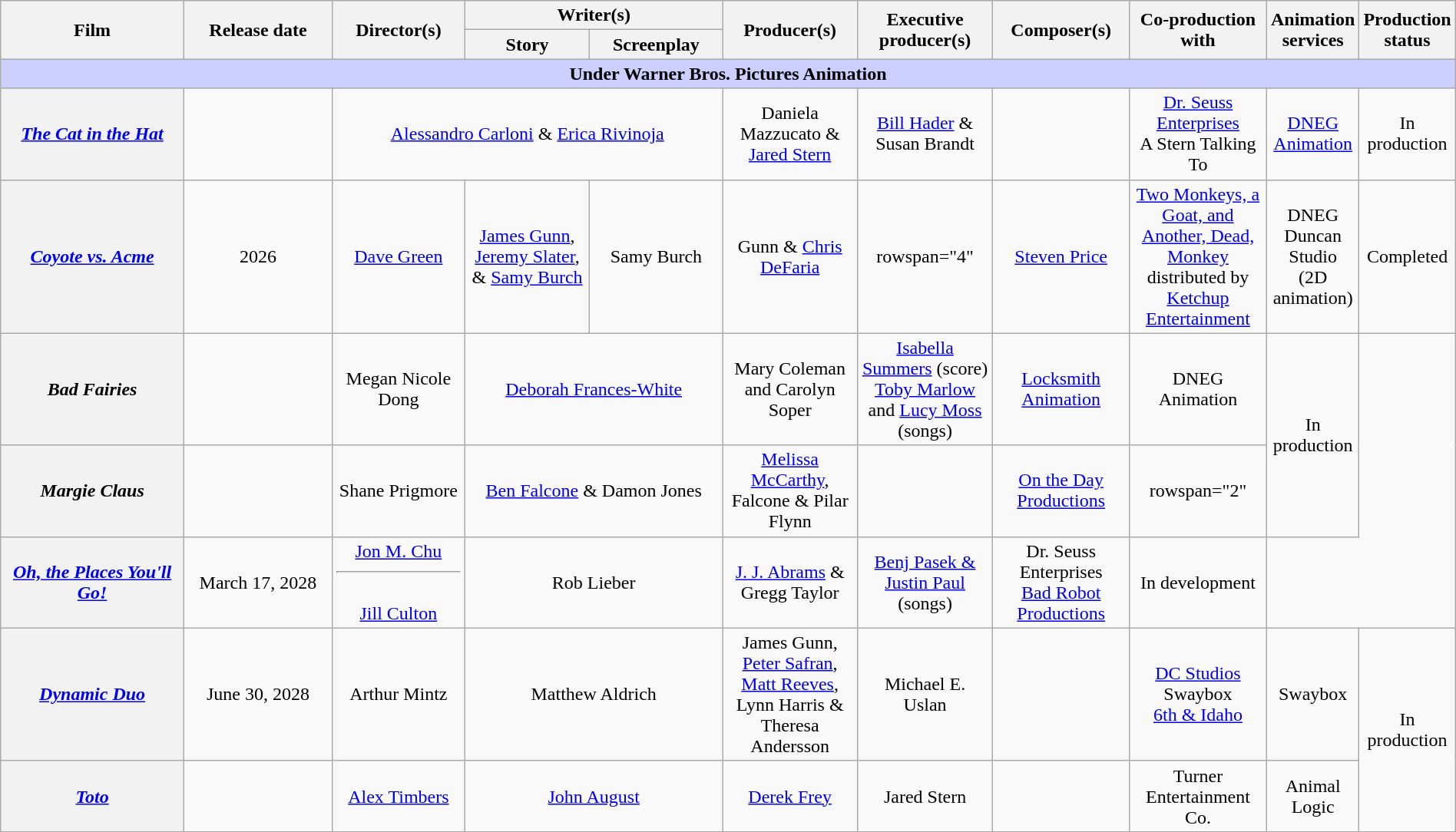<table class="wikitable sortable plainrowheaders" style="text-align:center; margin=auto; width:100%;">
<tr>
<th scope="col" rowspan=2 width=15%>Film</th>
<th scope="col" rowspan=2 width=12%>Release date</th>
<th scope="col" rowspan=2 width=10%>Director(s)</th>
<th scope="col" colspan=2 width=10%>Writer(s)</th>
<th scope="col" rowspan=2 width=10%>Producer(s)</th>
<th scope="col" rowspan=2 width=10%>Executive producer(s)</th>
<th scope="col" rowspan=2 width=10%>Composer(s)</th>
<th scope="col" rowspan=2 width=10%>Co-production with</th>
<th scope="col" rowspan=2 width=10%>Animation services</th>
<th scope="col" rowspan=2 width=10%>Production status</th>
</tr>
<tr>
<th scope="col" width=10%>Story</th>
<th scope="col" width=10%>Screenplay</th>
</tr>
<tr>
<th colspan="11" style="background:#cccfff;">Under Warner Bros. Pictures Animation</th>
</tr>
<tr>
<th scope="row"><em><a href='#'>The Cat in the Hat</a></em></th>
<td></td>
<td colspan="3"><a href='#'>Alessandro Carloni</a> & <a href='#'>Erica Rivinoja</a></td>
<td>Daniela Mazzucato & <a href='#'>Jared Stern</a></td>
<td><a href='#'>Bill Hader</a> & Susan Brandt</td>
<td></td>
<td><a href='#'>Dr. Seuss Enterprises</a><br>A Stern Talking To</td>
<td><a href='#'>DNEG Animation</a></td>
<td>In production</td>
</tr>
<tr>
<th scope="row"><em><a href='#'>Coyote vs. Acme</a></em></th>
<td>2026</td>
<td><a href='#'>Dave Green</a></td>
<td><a href='#'>James Gunn</a>, <a href='#'>Jeremy Slater</a>, & <a href='#'>Samy Burch</a></td>
<td>Samy Burch</td>
<td>Gunn & <a href='#'>Chris DeFaria</a></td>
<td>rowspan="4" </td>
<td><a href='#'>Steven Price</a></td>
<td><a href='#'>Two Monkeys, a Goat, and Another, Dead, Monkey</a><br>distributed by <a href='#'>Ketchup Entertainment</a></td>
<td>DNEG<br>Duncan Studio<br>(2D animation)</td>
<td>Completed</td>
</tr>
<tr>
<th scope="row"><em>Bad Fairies</em></th>
<td></td>
<td>Megan Nicole Dong</td>
<td colspan="2"><a href='#'>Deborah Frances-White</a></td>
<td>Mary Coleman and Carolyn Soper</td>
<td><a href='#'>Isabella Summers</a> (score)<br><a href='#'>Toby Marlow</a> and <a href='#'>Lucy Moss</a> (songs)</td>
<td><a href='#'>Locksmith Animation</a></td>
<td>DNEG Animation</td>
<td rowspan="2">In production</td>
</tr>
<tr>
<th scope="row"><em>Margie Claus</em></th>
<td></td>
<td>Shane Prigmore</td>
<td colspan="2"><a href='#'>Ben Falcone</a> & Damon Jones</td>
<td><a href='#'>Melissa McCarthy</a>, Falcone & Pilar Flynn</td>
<td></td>
<td><a href='#'>On the Day Productions</a></td>
<td>rowspan="2" </td>
</tr>
<tr>
<th scope="row"><em><a href='#'>Oh, the Places You'll Go!</a></em></th>
<td>March 17, 2028</td>
<td><a href='#'>Jon M. Chu</a><hr><br><a href='#'>Jill Culton</a></td>
<td colspan="2">Rob Lieber</td>
<td><a href='#'>J. J. Abrams</a> & Gregg Taylor</td>
<td><a href='#'>Benj Pasek & Justin Paul</a> (songs)</td>
<td>Dr. Seuss Enterprises<br><a href='#'>Bad Robot Productions</a></td>
<td>In development</td>
</tr>
<tr>
<th scope="row"><em><a href='#'>Dynamic Duo</a></em></th>
<td>June 30, 2028</td>
<td>Arthur Mintz</td>
<td colspan="2">Matthew Aldrich</td>
<td>James Gunn, <a href='#'>Peter Safran</a>, <a href='#'>Matt Reeves</a>, Lynn Harris & Theresa Andersson</td>
<td>Michael E. Uslan</td>
<td></td>
<td><a href='#'>DC Studios</a><br>Swaybox<br><a href='#'>6th & Idaho</a></td>
<td>Swaybox</td>
<td rowspan="2">In production</td>
</tr>
<tr>
<th scope="row"><em><a href='#'>Toto</a></em></th>
<td></td>
<td><a href='#'>Alex Timbers</a></td>
<td colspan="2"><a href='#'>John August</a></td>
<td><a href='#'>Derek Frey</a></td>
<td>Jared Stern</td>
<td></td>
<td align="center">Turner Entertainment Co.</td>
<td align="center">Animal Logic</td>
</tr>
</table>
